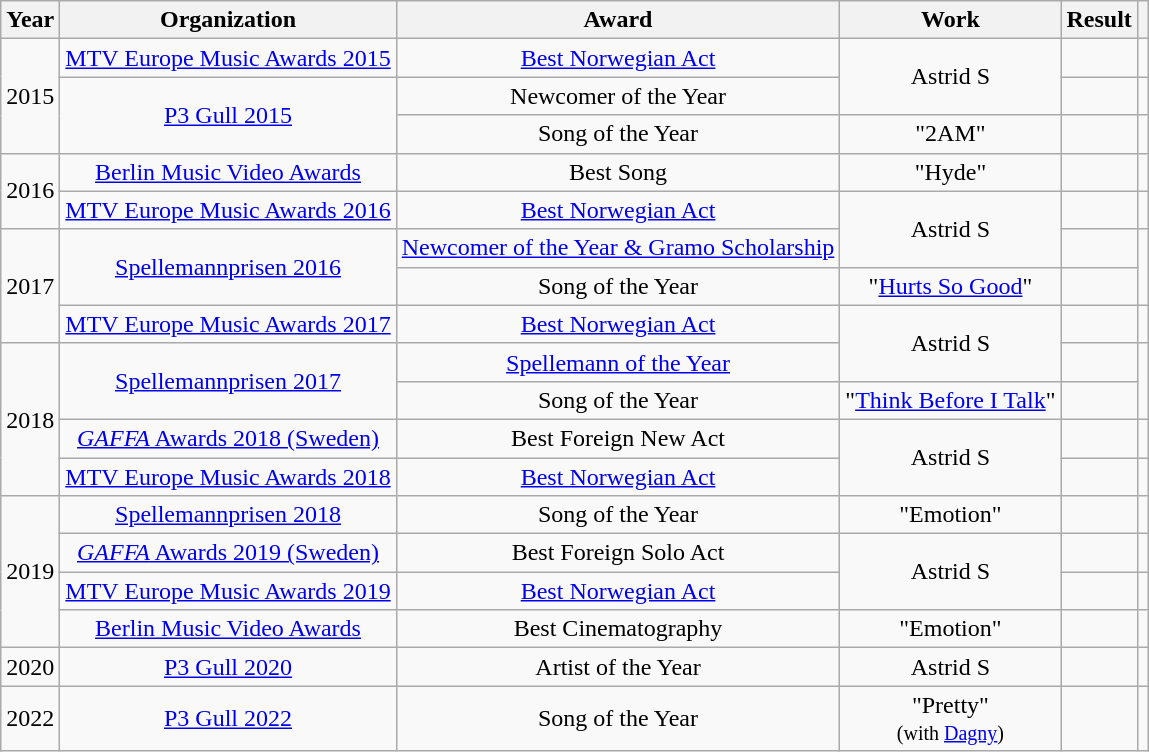<table class="wikitable plainrowheaders" style="text-align:center;">
<tr>
<th>Year</th>
<th>Organization</th>
<th>Award</th>
<th>Work</th>
<th>Result</th>
<th></th>
</tr>
<tr>
<td rowspan="3">2015</td>
<td><a href='#'>MTV Europe Music Awards 2015</a></td>
<td><a href='#'>Best Norwegian Act</a></td>
<td rowspan="2">Astrid S</td>
<td></td>
<td></td>
</tr>
<tr>
<td rowspan="2"><a href='#'>P3 Gull 2015</a></td>
<td>Newcomer of the Year</td>
<td></td>
<td></td>
</tr>
<tr>
<td>Song of the Year</td>
<td>"2AM"</td>
<td></td>
<td></td>
</tr>
<tr>
<td rowspan="2">2016</td>
<td><a href='#'>Berlin Music Video Awards</a></td>
<td>Best Song</td>
<td>"Hyde"</td>
<td></td>
<td></td>
</tr>
<tr>
<td><a href='#'>MTV Europe Music Awards 2016</a></td>
<td><a href='#'>Best Norwegian Act</a></td>
<td rowspan="2">Astrid S</td>
<td></td>
<td></td>
</tr>
<tr>
<td rowspan="3">2017</td>
<td rowspan="2"><a href='#'>Spellemannprisen 2016</a></td>
<td><a href='#'>Newcomer of the Year & Gramo Scholarship</a></td>
<td></td>
<td rowspan="2" style="text-align:center;"></td>
</tr>
<tr>
<td>Song of the Year</td>
<td>"<a href='#'>Hurts So Good</a>"</td>
<td></td>
</tr>
<tr>
<td><a href='#'>MTV Europe Music Awards 2017</a></td>
<td><a href='#'>Best Norwegian Act</a></td>
<td rowspan="2">Astrid S</td>
<td></td>
<td></td>
</tr>
<tr>
<td rowspan="4">2018</td>
<td rowspan="2"><a href='#'>Spellemannprisen 2017</a></td>
<td><a href='#'>Spellemann of the Year</a></td>
<td></td>
<td rowspan="2"></td>
</tr>
<tr>
<td>Song of the Year</td>
<td>"<a href='#'>Think Before I Talk</a>"</td>
<td></td>
</tr>
<tr>
<td><a href='#'><em>GAFFA</em> Awards 2018 (Sweden)</a></td>
<td>Best Foreign New Act</td>
<td rowspan="2">Astrid S</td>
<td></td>
<td></td>
</tr>
<tr>
<td><a href='#'>MTV Europe Music Awards 2018</a></td>
<td><a href='#'>Best Norwegian Act</a></td>
<td></td>
<td></td>
</tr>
<tr>
<td rowspan="4">2019</td>
<td><a href='#'>Spellemannprisen 2018</a></td>
<td>Song of the Year</td>
<td>"Emotion"</td>
<td></td>
<td></td>
</tr>
<tr>
<td><a href='#'><em>GAFFA</em> Awards 2019 (Sweden)</a></td>
<td>Best Foreign Solo Act</td>
<td rowspan="2">Astrid S</td>
<td></td>
<td></td>
</tr>
<tr>
<td><a href='#'>MTV Europe Music Awards 2019</a></td>
<td><a href='#'>Best Norwegian Act</a></td>
<td></td>
<td></td>
</tr>
<tr>
<td><a href='#'>Berlin Music Video Awards</a></td>
<td>Best Cinematography</td>
<td>"Emotion"</td>
<td></td>
<td></td>
</tr>
<tr>
<td>2020</td>
<td><a href='#'>P3 Gull 2020</a></td>
<td>Artist of the Year</td>
<td>Astrid S</td>
<td></td>
<td></td>
</tr>
<tr>
<td>2022</td>
<td><a href='#'>P3 Gull 2022</a></td>
<td>Song of the Year</td>
<td>"Pretty" <br><small>(with <a href='#'>Dagny</a>)</small></td>
<td></td>
<td></td>
</tr>
</table>
